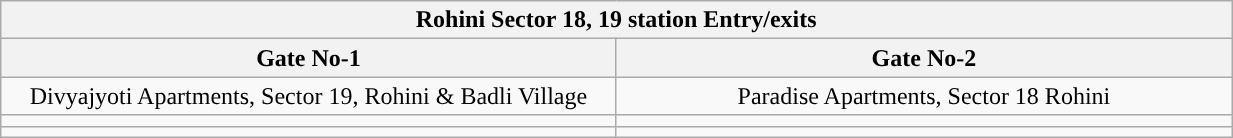<table class="wikitable" style="text-align: center;" width="65%">
<tr>
<th align="center" colspan="5" style="background:#"><span>Rohini Sector 18, 19 station Entry/exits</span></th>
</tr>
<tr>
<th style="width:15%;">Gate No-1 </th>
<th style="width:15%;">Gate No-2 </th>
</tr>
<tr>
<td>Divyajyoti Apartments, Sector 19, Rohini & Badli Village</td>
<td>Paradise Apartments, Sector 18 Rohini</td>
</tr>
<tr>
<td></td>
<td></td>
</tr>
<tr>
<td></td>
<td></td>
</tr>
</table>
